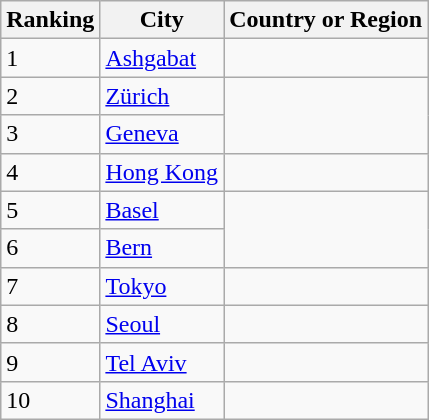<table class="wikitable sortable">
<tr>
<th scope="col">Ranking</th>
<th scope="col">City</th>
<th scope="col">Country or Region</th>
</tr>
<tr>
<td>1</td>
<td><a href='#'>Ashgabat</a></td>
<td></td>
</tr>
<tr>
<td>2</td>
<td><a href='#'>Zürich</a></td>
<td rowspan="2"></td>
</tr>
<tr>
<td>3</td>
<td><a href='#'>Geneva</a></td>
</tr>
<tr>
<td>4</td>
<td><a href='#'>Hong Kong</a></td>
<td></td>
</tr>
<tr>
<td>5</td>
<td><a href='#'>Basel</a></td>
<td rowspan="2"></td>
</tr>
<tr>
<td>6</td>
<td><a href='#'>Bern</a></td>
</tr>
<tr>
<td>7</td>
<td><a href='#'>Tokyo</a></td>
<td></td>
</tr>
<tr>
<td>8</td>
<td><a href='#'>Seoul</a></td>
<td></td>
</tr>
<tr>
<td>9</td>
<td><a href='#'>Tel Aviv</a></td>
<td></td>
</tr>
<tr>
<td>10</td>
<td><a href='#'>Shanghai</a></td>
<td></td>
</tr>
</table>
